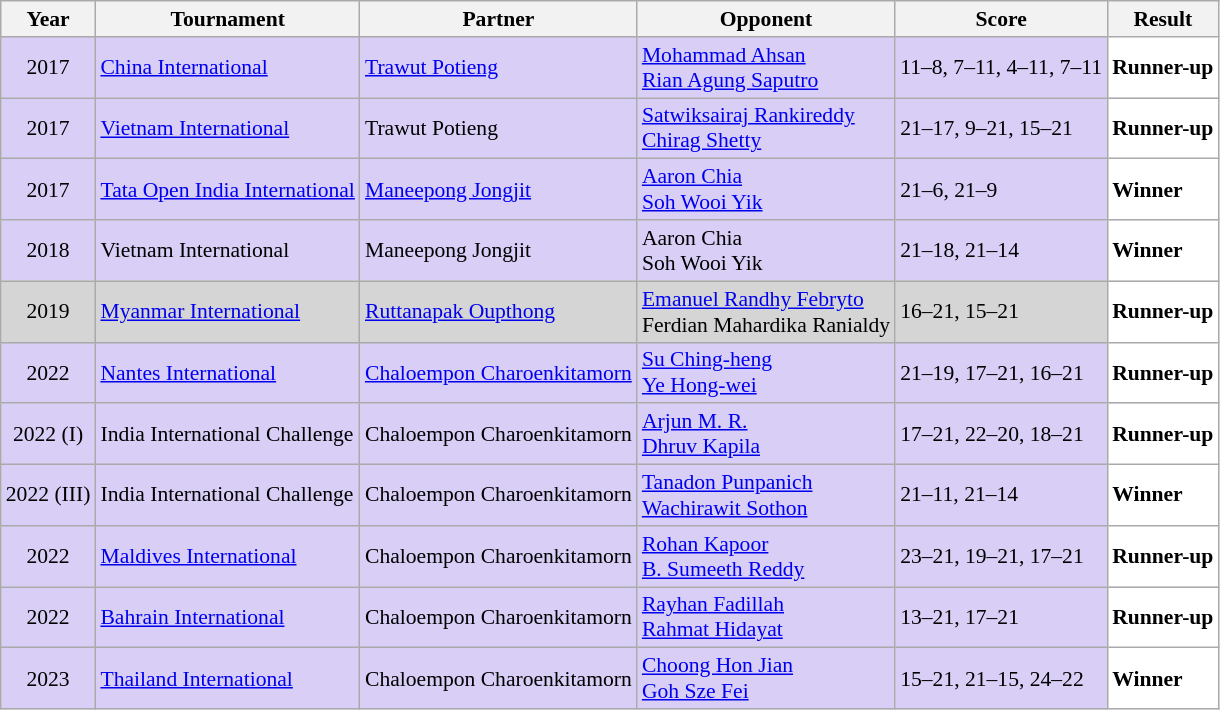<table class="sortable wikitable" style="font-size: 90%;">
<tr>
<th>Year</th>
<th>Tournament</th>
<th>Partner</th>
<th>Opponent</th>
<th>Score</th>
<th>Result</th>
</tr>
<tr style="background:#D8CEF6">
<td align="center">2017</td>
<td align="left"><a href='#'>China International</a></td>
<td align="left"> <a href='#'>Trawut Potieng</a></td>
<td align="left"> <a href='#'>Mohammad Ahsan</a><br> <a href='#'>Rian Agung Saputro</a></td>
<td align="left">11–8, 7–11, 4–11, 7–11</td>
<td style="text-align:left; background:white"> <strong>Runner-up</strong></td>
</tr>
<tr style="background:#D8CEF6">
<td align="center">2017</td>
<td align="left"><a href='#'>Vietnam International</a></td>
<td align="left"> Trawut Potieng</td>
<td align="left"> <a href='#'>Satwiksairaj Rankireddy</a><br> <a href='#'>Chirag Shetty</a></td>
<td align="left">21–17, 9–21, 15–21</td>
<td style="text-align:left; background:white"> <strong>Runner-up</strong></td>
</tr>
<tr style="background:#D8CEF6">
<td align="center">2017</td>
<td align="left"><a href='#'>Tata Open India International</a></td>
<td align="left"> <a href='#'>Maneepong Jongjit</a></td>
<td align="left"> <a href='#'>Aaron Chia</a><br> <a href='#'>Soh Wooi Yik</a></td>
<td align="left">21–6, 21–9</td>
<td style="text-align:left; background:white"> <strong>Winner</strong></td>
</tr>
<tr style="background:#D8CEF6">
<td align="center">2018</td>
<td align="left">Vietnam International</td>
<td align="left"> Maneepong Jongjit</td>
<td align="left"> Aaron Chia<br> Soh Wooi Yik</td>
<td align="left">21–18, 21–14</td>
<td style="text-align:left; background:white"> <strong>Winner</strong></td>
</tr>
<tr style="background:#D5D5D5">
<td align="center">2019</td>
<td align="left"><a href='#'>Myanmar International</a></td>
<td align="left"> <a href='#'>Ruttanapak Oupthong</a></td>
<td align="left"> <a href='#'>Emanuel Randhy Febryto</a><br> Ferdian Mahardika Ranialdy</td>
<td align="left">16–21, 15–21</td>
<td style="text-align:left; background:white"> <strong>Runner-up</strong></td>
</tr>
<tr style="background:#D8CEF6">
<td align="center">2022</td>
<td align="left"><a href='#'>Nantes International</a></td>
<td align="left"> <a href='#'>Chaloempon Charoenkitamorn</a></td>
<td align="left"> <a href='#'>Su Ching-heng</a><br> <a href='#'>Ye Hong-wei</a></td>
<td align="left">21–19, 17–21, 16–21</td>
<td style="text-align:left; background:white"> <strong>Runner-up</strong></td>
</tr>
<tr style="background:#D8CEF6">
<td align="center">2022 (I)</td>
<td align="left">India International Challenge</td>
<td align="left"> Chaloempon Charoenkitamorn</td>
<td align="left"> <a href='#'>Arjun M. R.</a><br> <a href='#'>Dhruv Kapila</a></td>
<td align="left">17–21, 22–20, 18–21</td>
<td style="text-align:left; background:white"> <strong>Runner-up</strong></td>
</tr>
<tr style="background:#D8CEF6">
<td align="center">2022 (III)</td>
<td align="left">India International Challenge</td>
<td align="left"> Chaloempon Charoenkitamorn</td>
<td align="left"> <a href='#'>Tanadon Punpanich</a><br> <a href='#'>Wachirawit Sothon</a></td>
<td align="left">21–11, 21–14</td>
<td style="text-align:left; background:white"> <strong>Winner</strong></td>
</tr>
<tr style="background:#D8CEF6">
<td align="center">2022</td>
<td align="left"><a href='#'>Maldives International</a></td>
<td align="left"> Chaloempon Charoenkitamorn</td>
<td align="left"> <a href='#'>Rohan Kapoor</a><br> <a href='#'>B. Sumeeth Reddy</a></td>
<td align="left">23–21, 19–21, 17–21</td>
<td style="text-align:left; background:white"> <strong>Runner-up</strong></td>
</tr>
<tr style="background:#D8CEF6">
<td align="center">2022</td>
<td align="left"><a href='#'>Bahrain International</a></td>
<td align="left"> Chaloempon Charoenkitamorn</td>
<td align="left"> <a href='#'>Rayhan Fadillah</a><br> <a href='#'>Rahmat Hidayat</a></td>
<td align="left">13–21, 17–21</td>
<td style="text-align:left; background:white"> <strong>Runner-up</strong></td>
</tr>
<tr style="background:#D8CEF6">
<td align="center">2023</td>
<td align="left"><a href='#'>Thailand International</a></td>
<td align="left"> Chaloempon Charoenkitamorn</td>
<td align="left"> <a href='#'>Choong Hon Jian</a><br> <a href='#'>Goh Sze Fei</a></td>
<td align="left">15–21, 21–15, 24–22</td>
<td style="text-align:left; background:white"> <strong>Winner</strong></td>
</tr>
</table>
